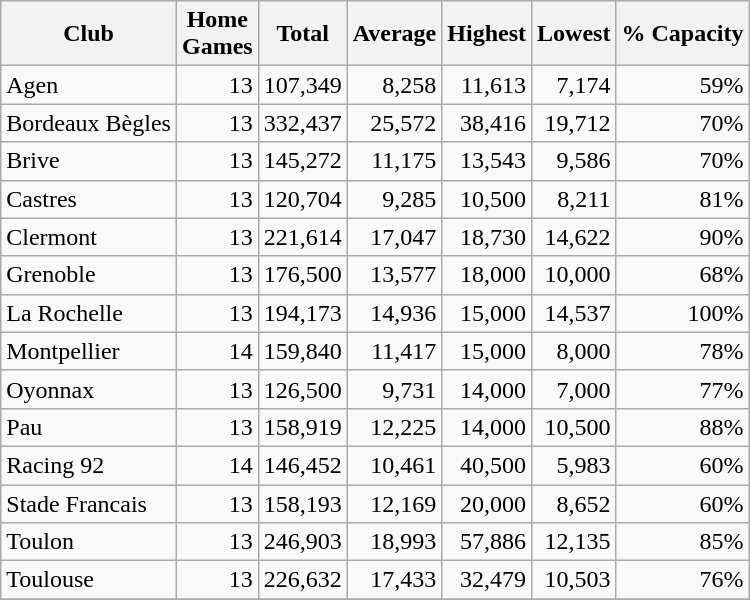<table class="wikitable sortable" style="text-align:right">
<tr>
<th>Club</th>
<th>Home<br>Games</th>
<th>Total</th>
<th>Average</th>
<th>Highest</th>
<th>Lowest</th>
<th>% Capacity</th>
</tr>
<tr>
<td style="text-align:left">Agen</td>
<td>13</td>
<td>107,349</td>
<td>8,258</td>
<td>11,613</td>
<td>7,174</td>
<td>59%</td>
</tr>
<tr>
<td style="text-align:left">Bordeaux Bègles</td>
<td>13</td>
<td>332,437</td>
<td>25,572</td>
<td>38,416</td>
<td>19,712</td>
<td>70%</td>
</tr>
<tr>
<td style="text-align:left">Brive</td>
<td>13</td>
<td>145,272</td>
<td>11,175</td>
<td>13,543</td>
<td>9,586</td>
<td>70%</td>
</tr>
<tr>
<td style="text-align:left">Castres</td>
<td>13</td>
<td>120,704</td>
<td>9,285</td>
<td>10,500</td>
<td>8,211</td>
<td>81%</td>
</tr>
<tr>
<td style="text-align:left">Clermont</td>
<td>13</td>
<td>221,614</td>
<td>17,047</td>
<td>18,730</td>
<td>14,622</td>
<td>90%</td>
</tr>
<tr>
<td style="text-align:left">Grenoble</td>
<td>13</td>
<td>176,500</td>
<td>13,577</td>
<td>18,000</td>
<td>10,000</td>
<td>68%</td>
</tr>
<tr>
<td style="text-align:left">La Rochelle</td>
<td>13</td>
<td>194,173</td>
<td>14,936</td>
<td>15,000</td>
<td>14,537</td>
<td>100%</td>
</tr>
<tr>
<td style="text-align:left">Montpellier</td>
<td>14</td>
<td>159,840</td>
<td>11,417</td>
<td>15,000</td>
<td>8,000</td>
<td>78%</td>
</tr>
<tr>
<td style="text-align:left">Oyonnax</td>
<td>13</td>
<td>126,500</td>
<td>9,731</td>
<td>14,000</td>
<td>7,000</td>
<td>77%</td>
</tr>
<tr>
<td style="text-align:left">Pau</td>
<td>13</td>
<td>158,919</td>
<td>12,225</td>
<td>14,000</td>
<td>10,500</td>
<td>88%</td>
</tr>
<tr>
<td style="text-align:left">Racing 92</td>
<td>14</td>
<td>146,452</td>
<td>10,461</td>
<td>40,500</td>
<td>5,983</td>
<td>60%</td>
</tr>
<tr>
<td style="text-align:left">Stade Francais</td>
<td>13</td>
<td>158,193</td>
<td>12,169</td>
<td>20,000</td>
<td>8,652</td>
<td>60%</td>
</tr>
<tr>
<td style="text-align:left">Toulon</td>
<td>13</td>
<td>246,903</td>
<td>18,993</td>
<td>57,886</td>
<td>12,135</td>
<td>85%</td>
</tr>
<tr>
<td style="text-align:left">Toulouse</td>
<td>13</td>
<td>226,632</td>
<td>17,433</td>
<td>32,479</td>
<td>10,503</td>
<td>76%</td>
</tr>
<tr>
</tr>
</table>
